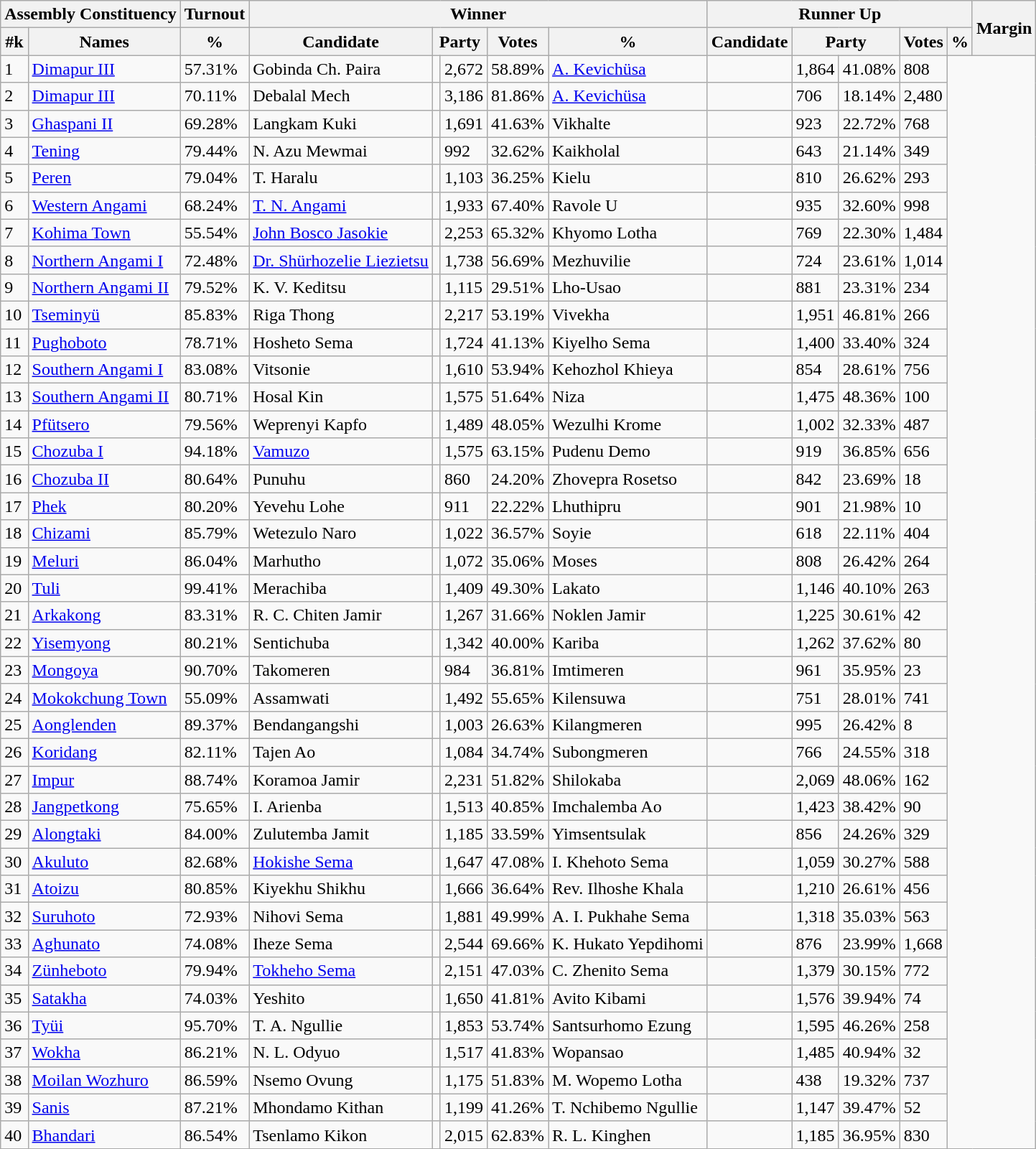<table class="wikitable sortable">
<tr>
<th colspan="2">Assembly Constituency</th>
<th>Turnout</th>
<th colspan="5">Winner</th>
<th colspan="5">Runner Up</th>
<th rowspan="2" data-sort-type=number>Margin</th>
</tr>
<tr>
<th>#k</th>
<th>Names</th>
<th>%</th>
<th>Candidate</th>
<th colspan="2">Party</th>
<th data-sort-type=number>Votes</th>
<th>%</th>
<th>Candidate</th>
<th colspan="2">Party</th>
<th data-sort-type=number>Votes</th>
<th>%</th>
</tr>
<tr>
<td>1</td>
<td><a href='#'>Dimapur III</a></td>
<td>57.31%</td>
<td>Gobinda Ch. Paira</td>
<td></td>
<td>2,672</td>
<td>58.89%</td>
<td><a href='#'>A. Kevichüsa</a></td>
<td></td>
<td>1,864</td>
<td>41.08%</td>
<td>808</td>
</tr>
<tr>
<td>2</td>
<td><a href='#'>Dimapur III</a></td>
<td>70.11%</td>
<td>Debalal Mech</td>
<td></td>
<td>3,186</td>
<td>81.86%</td>
<td><a href='#'>A. Kevichüsa</a></td>
<td></td>
<td>706</td>
<td>18.14%</td>
<td>2,480</td>
</tr>
<tr>
<td>3</td>
<td><a href='#'>Ghaspani II</a></td>
<td>69.28%</td>
<td>Langkam Kuki</td>
<td></td>
<td>1,691</td>
<td>41.63%</td>
<td>Vikhalte</td>
<td></td>
<td>923</td>
<td>22.72%</td>
<td>768</td>
</tr>
<tr>
<td>4</td>
<td><a href='#'>Tening</a></td>
<td>79.44%</td>
<td>N. Azu Mewmai</td>
<td></td>
<td>992</td>
<td>32.62%</td>
<td>Kaikholal</td>
<td></td>
<td>643</td>
<td>21.14%</td>
<td>349</td>
</tr>
<tr>
<td>5</td>
<td><a href='#'>Peren</a></td>
<td>79.04%</td>
<td>T. Haralu</td>
<td></td>
<td>1,103</td>
<td>36.25%</td>
<td>Kielu</td>
<td></td>
<td>810</td>
<td>26.62%</td>
<td>293</td>
</tr>
<tr>
<td>6</td>
<td><a href='#'>Western Angami</a></td>
<td>68.24%</td>
<td><a href='#'>T. N. Angami</a></td>
<td></td>
<td>1,933</td>
<td>67.40%</td>
<td>Ravole U</td>
<td></td>
<td>935</td>
<td>32.60%</td>
<td>998</td>
</tr>
<tr>
<td>7</td>
<td><a href='#'>Kohima Town</a></td>
<td>55.54%</td>
<td><a href='#'>John Bosco Jasokie</a></td>
<td></td>
<td>2,253</td>
<td>65.32%</td>
<td>Khyomo Lotha</td>
<td></td>
<td>769</td>
<td>22.30%</td>
<td>1,484</td>
</tr>
<tr>
<td>8</td>
<td><a href='#'>Northern Angami I</a></td>
<td>72.48%</td>
<td><a href='#'>Dr. Shürhozelie Liezietsu</a></td>
<td></td>
<td>1,738</td>
<td>56.69%</td>
<td>Mezhuvilie</td>
<td></td>
<td>724</td>
<td>23.61%</td>
<td>1,014</td>
</tr>
<tr>
<td>9</td>
<td><a href='#'>Northern Angami II</a></td>
<td>79.52%</td>
<td>K. V. Keditsu</td>
<td></td>
<td>1,115</td>
<td>29.51%</td>
<td>Lho-Usao</td>
<td></td>
<td>881</td>
<td>23.31%</td>
<td>234</td>
</tr>
<tr>
<td>10</td>
<td><a href='#'>Tseminyü</a></td>
<td>85.83%</td>
<td>Riga Thong</td>
<td></td>
<td>2,217</td>
<td>53.19%</td>
<td>Vivekha</td>
<td></td>
<td>1,951</td>
<td>46.81%</td>
<td>266</td>
</tr>
<tr>
<td>11</td>
<td><a href='#'>Pughoboto</a></td>
<td>78.71%</td>
<td>Hosheto Sema</td>
<td></td>
<td>1,724</td>
<td>41.13%</td>
<td>Kiyelho Sema</td>
<td></td>
<td>1,400</td>
<td>33.40%</td>
<td>324</td>
</tr>
<tr>
<td>12</td>
<td><a href='#'>Southern Angami I</a></td>
<td>83.08%</td>
<td>Vitsonie</td>
<td></td>
<td>1,610</td>
<td>53.94%</td>
<td>Kehozhol Khieya</td>
<td></td>
<td>854</td>
<td>28.61%</td>
<td>756</td>
</tr>
<tr>
<td>13</td>
<td><a href='#'>Southern Angami II</a></td>
<td>80.71%</td>
<td>Hosal Kin</td>
<td></td>
<td>1,575</td>
<td>51.64%</td>
<td>Niza</td>
<td></td>
<td>1,475</td>
<td>48.36%</td>
<td>100</td>
</tr>
<tr>
<td>14</td>
<td><a href='#'>Pfütsero</a></td>
<td>79.56%</td>
<td>Weprenyi Kapfo</td>
<td></td>
<td>1,489</td>
<td>48.05%</td>
<td>Wezulhi Krome</td>
<td></td>
<td>1,002</td>
<td>32.33%</td>
<td>487</td>
</tr>
<tr>
<td>15</td>
<td><a href='#'>Chozuba I</a></td>
<td>94.18%</td>
<td><a href='#'>Vamuzo</a></td>
<td></td>
<td>1,575</td>
<td>63.15%</td>
<td>Pudenu Demo</td>
<td></td>
<td>919</td>
<td>36.85%</td>
<td>656</td>
</tr>
<tr>
<td>16</td>
<td><a href='#'>Chozuba II</a></td>
<td>80.64%</td>
<td>Punuhu</td>
<td></td>
<td>860</td>
<td>24.20%</td>
<td>Zhovepra Rosetso</td>
<td></td>
<td>842</td>
<td>23.69%</td>
<td>18</td>
</tr>
<tr>
<td>17</td>
<td><a href='#'>Phek</a></td>
<td>80.20%</td>
<td>Yevehu Lohe</td>
<td></td>
<td>911</td>
<td>22.22%</td>
<td>Lhuthipru</td>
<td></td>
<td>901</td>
<td>21.98%</td>
<td>10</td>
</tr>
<tr>
<td>18</td>
<td><a href='#'>Chizami</a></td>
<td>85.79%</td>
<td>Wetezulo Naro</td>
<td></td>
<td>1,022</td>
<td>36.57%</td>
<td>Soyie</td>
<td></td>
<td>618</td>
<td>22.11%</td>
<td>404</td>
</tr>
<tr>
<td>19</td>
<td><a href='#'>Meluri</a></td>
<td>86.04%</td>
<td>Marhutho</td>
<td></td>
<td>1,072</td>
<td>35.06%</td>
<td>Moses</td>
<td></td>
<td>808</td>
<td>26.42%</td>
<td>264</td>
</tr>
<tr>
<td>20</td>
<td><a href='#'>Tuli</a></td>
<td>99.41%</td>
<td>Merachiba</td>
<td></td>
<td>1,409</td>
<td>49.30%</td>
<td>Lakato</td>
<td></td>
<td>1,146</td>
<td>40.10%</td>
<td>263</td>
</tr>
<tr>
<td>21</td>
<td><a href='#'>Arkakong</a></td>
<td>83.31%</td>
<td>R. C. Chiten Jamir</td>
<td></td>
<td>1,267</td>
<td>31.66%</td>
<td>Noklen Jamir</td>
<td></td>
<td>1,225</td>
<td>30.61%</td>
<td>42</td>
</tr>
<tr>
<td>22</td>
<td><a href='#'>Yisemyong</a></td>
<td>80.21%</td>
<td>Sentichuba</td>
<td></td>
<td>1,342</td>
<td>40.00%</td>
<td>Kariba</td>
<td></td>
<td>1,262</td>
<td>37.62%</td>
<td>80</td>
</tr>
<tr>
<td>23</td>
<td><a href='#'>Mongoya</a></td>
<td>90.70%</td>
<td>Takomeren</td>
<td></td>
<td>984</td>
<td>36.81%</td>
<td>Imtimeren</td>
<td></td>
<td>961</td>
<td>35.95%</td>
<td>23</td>
</tr>
<tr>
<td>24</td>
<td><a href='#'>Mokokchung Town</a></td>
<td>55.09%</td>
<td>Assamwati</td>
<td></td>
<td>1,492</td>
<td>55.65%</td>
<td>Kilensuwa</td>
<td></td>
<td>751</td>
<td>28.01%</td>
<td>741</td>
</tr>
<tr>
<td>25</td>
<td><a href='#'>Aonglenden</a></td>
<td>89.37%</td>
<td>Bendangangshi</td>
<td></td>
<td>1,003</td>
<td>26.63%</td>
<td>Kilangmeren</td>
<td></td>
<td>995</td>
<td>26.42%</td>
<td>8</td>
</tr>
<tr>
<td>26</td>
<td><a href='#'>Koridang</a></td>
<td>82.11%</td>
<td>Tajen Ao</td>
<td></td>
<td>1,084</td>
<td>34.74%</td>
<td>Subongmeren</td>
<td></td>
<td>766</td>
<td>24.55%</td>
<td>318</td>
</tr>
<tr>
<td>27</td>
<td><a href='#'>Impur</a></td>
<td>88.74%</td>
<td>Koramoa Jamir</td>
<td></td>
<td>2,231</td>
<td>51.82%</td>
<td>Shilokaba</td>
<td></td>
<td>2,069</td>
<td>48.06%</td>
<td>162</td>
</tr>
<tr>
<td>28</td>
<td><a href='#'>Jangpetkong</a></td>
<td>75.65%</td>
<td>I. Arienba</td>
<td></td>
<td>1,513</td>
<td>40.85%</td>
<td>Imchalemba Ao</td>
<td></td>
<td>1,423</td>
<td>38.42%</td>
<td>90</td>
</tr>
<tr>
<td>29</td>
<td><a href='#'>Alongtaki</a></td>
<td>84.00%</td>
<td>Zulutemba Jamit</td>
<td></td>
<td>1,185</td>
<td>33.59%</td>
<td>Yimsentsulak</td>
<td></td>
<td>856</td>
<td>24.26%</td>
<td>329</td>
</tr>
<tr>
<td>30</td>
<td><a href='#'>Akuluto</a></td>
<td>82.68%</td>
<td><a href='#'>Hokishe Sema</a></td>
<td></td>
<td>1,647</td>
<td>47.08%</td>
<td>I. Khehoto Sema</td>
<td></td>
<td>1,059</td>
<td>30.27%</td>
<td>588</td>
</tr>
<tr>
<td>31</td>
<td><a href='#'>Atoizu</a></td>
<td>80.85%</td>
<td>Kiyekhu Shikhu</td>
<td></td>
<td>1,666</td>
<td>36.64%</td>
<td>Rev. Ilhoshe Khala</td>
<td></td>
<td>1,210</td>
<td>26.61%</td>
<td>456</td>
</tr>
<tr>
<td>32</td>
<td><a href='#'>Suruhoto</a></td>
<td>72.93%</td>
<td>Nihovi Sema</td>
<td></td>
<td>1,881</td>
<td>49.99%</td>
<td>A. I. Pukhahe Sema</td>
<td></td>
<td>1,318</td>
<td>35.03%</td>
<td>563</td>
</tr>
<tr>
<td>33</td>
<td><a href='#'>Aghunato</a></td>
<td>74.08%</td>
<td>Iheze Sema</td>
<td></td>
<td>2,544</td>
<td>69.66%</td>
<td>K. Hukato Yepdihomi</td>
<td></td>
<td>876</td>
<td>23.99%</td>
<td>1,668</td>
</tr>
<tr>
<td>34</td>
<td><a href='#'>Zünheboto</a></td>
<td>79.94%</td>
<td><a href='#'>Tokheho Sema</a></td>
<td></td>
<td>2,151</td>
<td>47.03%</td>
<td>C. Zhenito Sema</td>
<td></td>
<td>1,379</td>
<td>30.15%</td>
<td>772</td>
</tr>
<tr>
<td>35</td>
<td><a href='#'>Satakha</a></td>
<td>74.03%</td>
<td>Yeshito</td>
<td></td>
<td>1,650</td>
<td>41.81%</td>
<td>Avito Kibami</td>
<td></td>
<td>1,576</td>
<td>39.94%</td>
<td>74</td>
</tr>
<tr>
<td>36</td>
<td><a href='#'>Tyüi</a></td>
<td>95.70%</td>
<td>T. A. Ngullie</td>
<td></td>
<td>1,853</td>
<td>53.74%</td>
<td>Santsurhomo Ezung</td>
<td></td>
<td>1,595</td>
<td>46.26%</td>
<td>258</td>
</tr>
<tr>
<td>37</td>
<td><a href='#'>Wokha</a></td>
<td>86.21%</td>
<td>N. L. Odyuo</td>
<td></td>
<td>1,517</td>
<td>41.83%</td>
<td>Wopansao</td>
<td></td>
<td>1,485</td>
<td>40.94%</td>
<td>32</td>
</tr>
<tr>
<td>38</td>
<td><a href='#'>Moilan Wozhuro</a></td>
<td>86.59%</td>
<td>Nsemo Ovung</td>
<td></td>
<td>1,175</td>
<td>51.83%</td>
<td>M. Wopemo Lotha</td>
<td></td>
<td>438</td>
<td>19.32%</td>
<td>737</td>
</tr>
<tr>
<td>39</td>
<td><a href='#'>Sanis</a></td>
<td>87.21%</td>
<td>Mhondamo Kithan</td>
<td></td>
<td>1,199</td>
<td>41.26%</td>
<td>T. Nchibemo Ngullie</td>
<td></td>
<td>1,147</td>
<td>39.47%</td>
<td>52</td>
</tr>
<tr>
<td>40</td>
<td><a href='#'>Bhandari</a></td>
<td>86.54%</td>
<td>Tsenlamo Kikon</td>
<td></td>
<td>2,015</td>
<td>62.83%</td>
<td>R. L. Kinghen</td>
<td></td>
<td>1,185</td>
<td>36.95%</td>
<td>830</td>
</tr>
</table>
